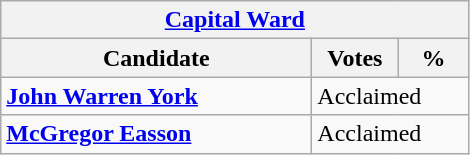<table class="wikitable">
<tr>
<th colspan="3"><a href='#'>Capital Ward</a></th>
</tr>
<tr>
<th style="width: 200px">Candidate</th>
<th style="width: 50px">Votes</th>
<th style="width: 40px">%</th>
</tr>
<tr>
<td><strong><a href='#'>John Warren York</a></strong></td>
<td colspan="2">Acclaimed</td>
</tr>
<tr>
<td><strong><a href='#'>McGregor Easson</a></strong></td>
<td colspan="2">Acclaimed</td>
</tr>
</table>
